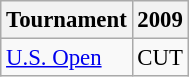<table class="wikitable" style="font-size:95%;">
<tr>
<th>Tournament</th>
<th>2009</th>
</tr>
<tr>
<td><a href='#'>U.S. Open</a></td>
<td align="center">CUT</td>
</tr>
</table>
